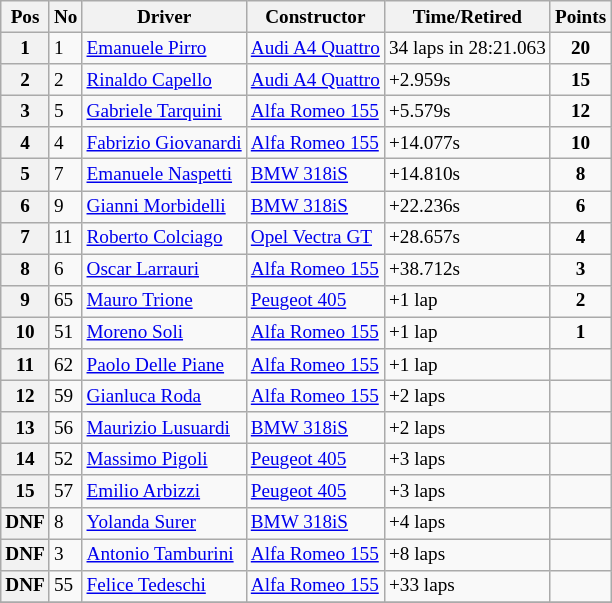<table class="wikitable" style="font-size: 80%;">
<tr>
<th>Pos</th>
<th>No</th>
<th>Driver</th>
<th>Constructor</th>
<th>Time/Retired</th>
<th>Points</th>
</tr>
<tr>
<th>1</th>
<td>1</td>
<td> <a href='#'>Emanuele Pirro</a></td>
<td><a href='#'>Audi A4 Quattro</a></td>
<td>34 laps in 28:21.063</td>
<td align=center><strong>20</strong></td>
</tr>
<tr>
<th>2</th>
<td>2</td>
<td> <a href='#'>Rinaldo Capello</a></td>
<td><a href='#'>Audi A4 Quattro</a></td>
<td>+2.959s</td>
<td align=center><strong>15</strong></td>
</tr>
<tr>
<th>3</th>
<td>5</td>
<td> <a href='#'>Gabriele Tarquini</a></td>
<td><a href='#'>Alfa Romeo 155</a></td>
<td>+5.579s</td>
<td align=center><strong>12</strong></td>
</tr>
<tr>
<th>4</th>
<td>4</td>
<td> <a href='#'>Fabrizio Giovanardi</a></td>
<td><a href='#'>Alfa Romeo 155</a></td>
<td>+14.077s</td>
<td align=center><strong>10</strong></td>
</tr>
<tr>
<th>5</th>
<td>7</td>
<td> <a href='#'>Emanuele Naspetti</a></td>
<td><a href='#'>BMW 318iS</a></td>
<td>+14.810s</td>
<td align=center><strong>8</strong></td>
</tr>
<tr>
<th>6</th>
<td>9</td>
<td> <a href='#'>Gianni Morbidelli</a></td>
<td><a href='#'>BMW 318iS</a></td>
<td>+22.236s</td>
<td align=center><strong>6</strong></td>
</tr>
<tr>
<th>7</th>
<td>11</td>
<td> <a href='#'>Roberto Colciago</a></td>
<td><a href='#'> Opel Vectra GT</a></td>
<td>+28.657s</td>
<td align=center><strong>4</strong></td>
</tr>
<tr>
<th>8</th>
<td>6</td>
<td> <a href='#'>Oscar Larrauri</a></td>
<td><a href='#'>Alfa Romeo 155</a></td>
<td>+38.712s</td>
<td align=center><strong>3</strong></td>
</tr>
<tr>
<th>9</th>
<td>65</td>
<td> <a href='#'>Mauro Trione</a></td>
<td><a href='#'>Peugeot 405</a></td>
<td>+1 lap</td>
<td align=center><strong>2</strong></td>
</tr>
<tr>
<th>10</th>
<td>51</td>
<td> <a href='#'>Moreno Soli</a></td>
<td><a href='#'>Alfa Romeo 155</a></td>
<td>+1 lap</td>
<td align=center><strong>1</strong></td>
</tr>
<tr>
<th>11</th>
<td>62</td>
<td> <a href='#'>Paolo Delle Piane</a></td>
<td><a href='#'>Alfa Romeo 155</a></td>
<td>+1 lap</td>
<td></td>
</tr>
<tr>
<th>12</th>
<td>59</td>
<td> <a href='#'>Gianluca Roda</a></td>
<td><a href='#'>Alfa Romeo 155</a></td>
<td>+2 laps</td>
<td></td>
</tr>
<tr>
<th>13</th>
<td>56</td>
<td> <a href='#'>Maurizio Lusuardi</a></td>
<td><a href='#'>BMW 318iS</a></td>
<td>+2 laps</td>
<td></td>
</tr>
<tr>
<th>14</th>
<td>52</td>
<td> <a href='#'>Massimo Pigoli</a></td>
<td><a href='#'>Peugeot 405</a></td>
<td>+3 laps</td>
<td></td>
</tr>
<tr>
<th>15</th>
<td>57</td>
<td> <a href='#'>Emilio Arbizzi</a></td>
<td><a href='#'>Peugeot 405</a></td>
<td>+3 laps</td>
<td></td>
</tr>
<tr>
<th>DNF</th>
<td>8</td>
<td> <a href='#'>Yolanda Surer</a></td>
<td><a href='#'>BMW 318iS</a></td>
<td>+4 laps</td>
<td></td>
</tr>
<tr>
<th>DNF</th>
<td>3</td>
<td> <a href='#'>Antonio Tamburini</a></td>
<td><a href='#'>Alfa Romeo 155</a></td>
<td>+8 laps</td>
<td></td>
</tr>
<tr>
<th>DNF</th>
<td>55</td>
<td> <a href='#'>Felice Tedeschi</a></td>
<td><a href='#'>Alfa Romeo 155</a></td>
<td>+33 laps</td>
<td></td>
</tr>
<tr>
</tr>
</table>
